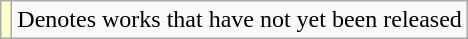<table class="wikitable">
<tr>
<td style="background:#FFFFCC;"></td>
<td>Denotes works that have not yet been released</td>
</tr>
</table>
